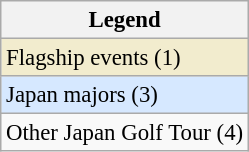<table class="wikitable" style="font-size:95%;">
<tr>
<th>Legend</th>
</tr>
<tr style="background:#f2ecce;">
<td>Flagship events (1)</td>
</tr>
<tr style="background:#D6E8FF;">
<td>Japan majors (3)</td>
</tr>
<tr>
<td>Other Japan Golf Tour (4)</td>
</tr>
</table>
